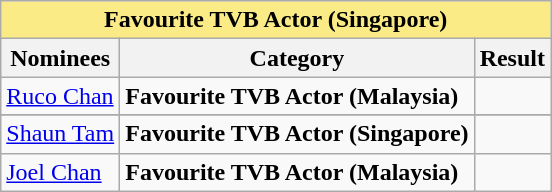<table class="wikitable sortable">
<tr>
<th colspan="3" - style="background:#FAEB86;" align="center"><strong>Favourite TVB Actor (Singapore)</strong></th>
</tr>
<tr>
<th>Nominees</th>
<th>Category</th>
<th>Result</th>
</tr>
<tr>
<td><a href='#'>Ruco Chan</a></td>
<td><strong>Favourite TVB Actor (Malaysia)</strong></td>
<td></td>
</tr>
<tr>
</tr>
<tr>
<td><a href='#'>Shaun Tam</a></td>
<td><strong>Favourite TVB Actor (Singapore)</strong></td>
<td></td>
</tr>
<tr>
<td><a href='#'>Joel Chan</a></td>
<td><strong>Favourite TVB Actor (Malaysia)</strong></td>
<td></td>
</tr>
</table>
